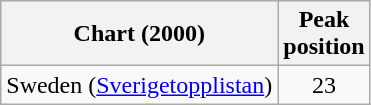<table class="wikitable">
<tr>
<th>Chart (2000)</th>
<th>Peak<br>position</th>
</tr>
<tr>
<td>Sweden (<a href='#'>Sverigetopplistan</a>)</td>
<td align="center">23</td>
</tr>
</table>
